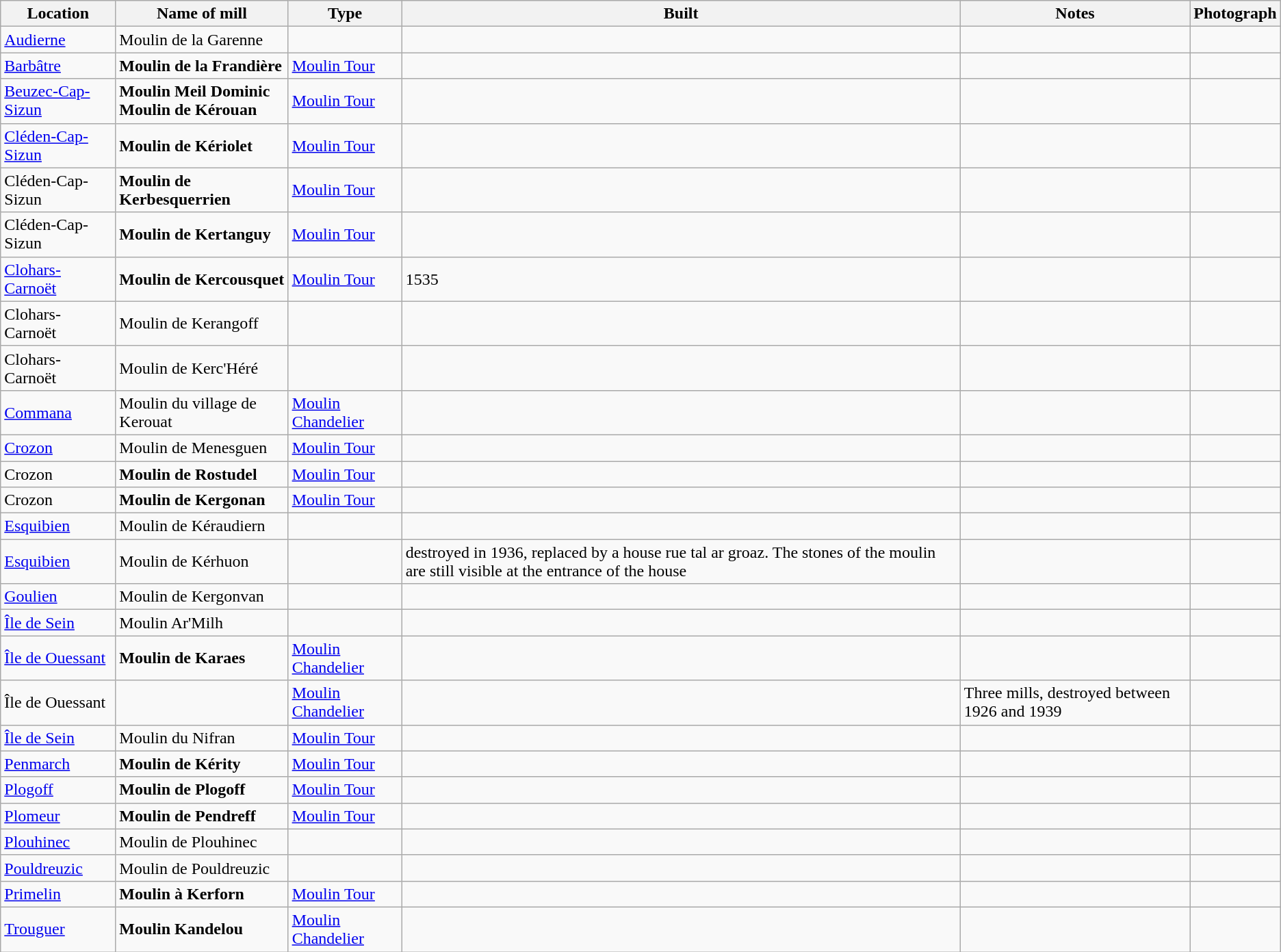<table class="wikitable">
<tr>
<th>Location</th>
<th>Name of mill</th>
<th>Type</th>
<th>Built</th>
<th>Notes</th>
<th>Photograph</th>
</tr>
<tr>
<td><a href='#'>Audierne</a></td>
<td>Moulin de la Garenne</td>
<td></td>
<td></td>
<td></td>
<td></td>
</tr>
<tr>
<td><a href='#'>Barbâtre</a></td>
<td><strong>Moulin de la Frandière</strong></td>
<td><a href='#'>Moulin Tour</a></td>
<td></td>
<td></td>
<td></td>
</tr>
<tr>
<td><a href='#'>Beuzec-Cap-Sizun</a></td>
<td><strong>Moulin Meil Dominic<br>Moulin de Kérouan</strong></td>
<td><a href='#'>Moulin Tour</a></td>
<td></td>
<td></td>
<td></td>
</tr>
<tr>
<td><a href='#'>Cléden-Cap-Sizun</a></td>
<td><strong>Moulin de Kériolet</strong></td>
<td><a href='#'>Moulin Tour</a></td>
<td></td>
<td> </td>
<td></td>
</tr>
<tr>
<td>Cléden-Cap-Sizun</td>
<td><strong>Moulin de Kerbesquerrien</strong></td>
<td><a href='#'>Moulin Tour</a></td>
<td></td>
<td> </td>
<td></td>
</tr>
<tr>
<td>Cléden-Cap-Sizun</td>
<td><strong>Moulin de Kertanguy</strong></td>
<td><a href='#'>Moulin Tour</a></td>
<td></td>
<td> </td>
<td></td>
</tr>
<tr>
<td><a href='#'>Clohars-Carnoët</a></td>
<td><strong>Moulin de Kercousquet</strong></td>
<td><a href='#'>Moulin Tour</a></td>
<td>1535</td>
<td> </td>
<td></td>
</tr>
<tr>
<td>Clohars-Carnoët</td>
<td>Moulin de Kerangoff</td>
<td></td>
<td></td>
<td></td>
<td></td>
</tr>
<tr>
<td>Clohars-Carnoët</td>
<td>Moulin de Kerc'Héré</td>
<td></td>
<td></td>
<td></td>
<td></td>
</tr>
<tr>
<td><a href='#'>Commana</a></td>
<td>Moulin du village de Kerouat</td>
<td><a href='#'>Moulin Chandelier</a></td>
<td></td>
<td> </td>
<td></td>
</tr>
<tr>
<td><a href='#'>Crozon</a></td>
<td>Moulin de Menesguen</td>
<td><a href='#'>Moulin Tour</a></td>
<td></td>
<td> </td>
<td></td>
</tr>
<tr>
<td>Crozon</td>
<td><strong>Moulin de Rostudel</strong></td>
<td><a href='#'>Moulin Tour</a></td>
<td></td>
<td> </td>
<td></td>
</tr>
<tr>
<td>Crozon</td>
<td><strong>Moulin de Kergonan</strong></td>
<td><a href='#'>Moulin Tour</a></td>
<td></td>
<td> </td>
<td></td>
</tr>
<tr>
<td><a href='#'>Esquibien</a></td>
<td>Moulin de Kéraudiern</td>
<td></td>
<td></td>
<td></td>
<td></td>
</tr>
<tr>
<td><a href='#'>Esquibien</a></td>
<td>Moulin de Kérhuon</td>
<td></td>
<td>destroyed in 1936, replaced by a house rue tal ar groaz. The stones of the moulin are still visible at the entrance of the house</td>
<td></td>
<td></td>
</tr>
<tr>
<td><a href='#'>Goulien</a></td>
<td>Moulin de Kergonvan</td>
<td></td>
<td></td>
<td></td>
<td></td>
</tr>
<tr>
<td><a href='#'>Île de Sein</a></td>
<td>Moulin Ar'Milh</td>
<td></td>
<td></td>
<td></td>
<td></td>
</tr>
<tr>
<td><a href='#'>Île de Ouessant</a></td>
<td><strong>Moulin de Karaes</strong></td>
<td><a href='#'>Moulin Chandelier</a></td>
<td></td>
<td></td>
<td></td>
</tr>
<tr>
<td>Île de Ouessant</td>
<td></td>
<td><a href='#'>Moulin Chandelier</a></td>
<td></td>
<td>Three mills, destroyed between 1926 and 1939</td>
<td></td>
</tr>
<tr>
<td><a href='#'>Île de Sein</a></td>
<td>Moulin du Nifran</td>
<td><a href='#'>Moulin Tour</a></td>
<td></td>
<td></td>
<td></td>
</tr>
<tr>
<td><a href='#'>Penmarch</a></td>
<td><strong>Moulin de Kérity</strong></td>
<td><a href='#'>Moulin Tour</a></td>
<td></td>
<td> </td>
<td></td>
</tr>
<tr>
<td><a href='#'>Plogoff</a></td>
<td><strong>Moulin de Plogoff</strong></td>
<td><a href='#'>Moulin Tour</a></td>
<td></td>
<td> </td>
<td></td>
</tr>
<tr>
<td><a href='#'>Plomeur</a></td>
<td><strong>Moulin de Pendreff</strong></td>
<td><a href='#'>Moulin Tour</a></td>
<td></td>
<td></td>
<td></td>
</tr>
<tr>
<td><a href='#'>Plouhinec</a></td>
<td>Moulin de Plouhinec</td>
<td></td>
<td></td>
<td></td>
<td></td>
</tr>
<tr>
<td><a href='#'>Pouldreuzic</a></td>
<td>Moulin de Pouldreuzic</td>
<td></td>
<td></td>
<td></td>
<td></td>
</tr>
<tr>
<td><a href='#'>Primelin</a></td>
<td><strong>Moulin à Kerforn</strong></td>
<td><a href='#'>Moulin Tour</a></td>
<td></td>
<td> </td>
<td></td>
</tr>
<tr>
<td><a href='#'>Trouguer</a></td>
<td><strong>Moulin Kandelou</strong></td>
<td><a href='#'>Moulin Chandelier</a></td>
<td></td>
<td></td>
<td></td>
</tr>
</table>
